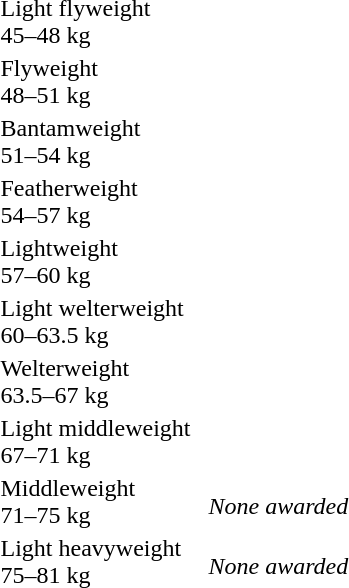<table>
<tr>
<td rowspan=2>Light flyweight<br>45–48 kg</td>
<td rowspan=2></td>
<td rowspan=2></td>
<td></td>
</tr>
<tr>
<td></td>
</tr>
<tr>
<td rowspan=2>Flyweight<br>48–51 kg</td>
<td rowspan=2></td>
<td rowspan=2></td>
<td></td>
</tr>
<tr>
<td></td>
</tr>
<tr>
<td rowspan=2>Bantamweight<br>51–54 kg</td>
<td rowspan=2></td>
<td rowspan=2></td>
<td></td>
</tr>
<tr>
<td></td>
</tr>
<tr>
<td rowspan=2>Featherweight<br>54–57 kg</td>
<td rowspan=2></td>
<td rowspan=2></td>
<td></td>
</tr>
<tr>
<td></td>
</tr>
<tr>
<td rowspan=2>Lightweight<br>57–60 kg</td>
<td rowspan=2></td>
<td rowspan=2></td>
<td></td>
</tr>
<tr>
<td></td>
</tr>
<tr>
<td rowspan=2>Light welterweight<br>60–63.5 kg</td>
<td rowspan=2></td>
<td rowspan=2></td>
<td></td>
</tr>
<tr>
<td></td>
</tr>
<tr>
<td rowspan=2>Welterweight<br>63.5–67 kg</td>
<td rowspan=2></td>
<td rowspan=2></td>
<td></td>
</tr>
<tr>
<td></td>
</tr>
<tr>
<td rowspan=2>Light middleweight<br>67–71 kg</td>
<td rowspan=2></td>
<td rowspan=2></td>
<td></td>
</tr>
<tr>
<td></td>
</tr>
<tr>
<td rowspan=2>Middleweight<br>71–75 kg</td>
<td rowspan=2></td>
<td rowspan=2></td>
<td></td>
</tr>
<tr>
<td><em>None awarded</em></td>
</tr>
<tr>
<td rowspan=2>Light heavyweight<br>75–81 kg</td>
<td rowspan=2></td>
<td rowspan=2></td>
<td></td>
</tr>
<tr>
<td><em>None awarded</em></td>
</tr>
</table>
